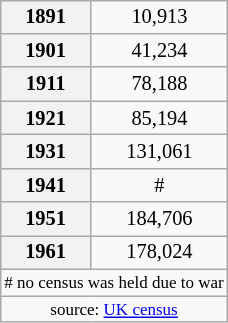<table class="wikitable"  style="float:right; font-size:85%; margin-left:10px;">
<tr>
<th style="text-align:center;">1891</th>
<td style="text-align:center;">10,913</td>
</tr>
<tr>
<th style="text-align:center;">1901</th>
<td style="text-align:center;">41,234</td>
</tr>
<tr>
<th style="text-align:center;">1911</th>
<td style="text-align:center;">78,188</td>
</tr>
<tr>
<th style="text-align:center;">1921</th>
<td style="text-align:center;">85,194</td>
</tr>
<tr>
<th style="text-align:center;">1931</th>
<td style="text-align:center;">131,061</td>
</tr>
<tr>
<th style="text-align:center;">1941</th>
<td style="text-align:center;">#</td>
</tr>
<tr>
<th style="text-align:center;">1951</th>
<td style="text-align:center;">184,706</td>
</tr>
<tr>
<th style="text-align:center;">1961</th>
<td style="text-align:center;">178,024</td>
</tr>
<tr>
<td style="font-size:smaller" colspan=2># no census was held due to war</td>
</tr>
<tr>
<td colspan="2" style="font-size:smaller; text-align:center;">source: <a href='#'>UK census</a></td>
</tr>
</table>
